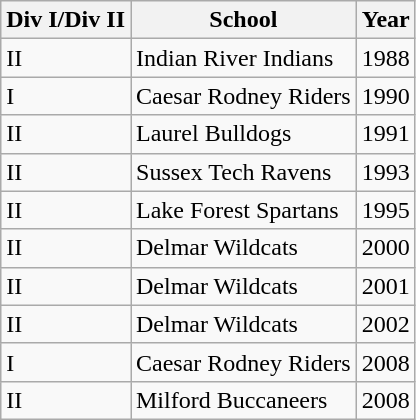<table class="wikitable" style="float:left;">
<tr style="white-space:nowrap;">
<th>Div I/Div II</th>
<th>School</th>
<th>Year</th>
</tr>
<tr>
<td>II</td>
<td>Indian River Indians</td>
<td>1988</td>
</tr>
<tr>
<td>I</td>
<td>Caesar Rodney Riders</td>
<td>1990</td>
</tr>
<tr>
<td>II</td>
<td>Laurel Bulldogs</td>
<td>1991</td>
</tr>
<tr>
<td>II</td>
<td>Sussex Tech Ravens</td>
<td>1993</td>
</tr>
<tr>
<td>II</td>
<td>Lake Forest Spartans</td>
<td>1995</td>
</tr>
<tr>
<td>II</td>
<td>Delmar Wildcats</td>
<td>2000</td>
</tr>
<tr>
<td>II</td>
<td>Delmar Wildcats</td>
<td>2001</td>
</tr>
<tr>
<td>II</td>
<td>Delmar Wildcats</td>
<td>2002</td>
</tr>
<tr>
<td>I</td>
<td>Caesar Rodney Riders</td>
<td>2008</td>
</tr>
<tr>
<td>II</td>
<td>Milford Buccaneers</td>
<td>2008</td>
</tr>
</table>
